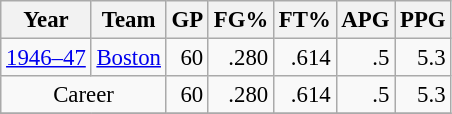<table class="wikitable sortable" style="font-size:95%; text-align:right;">
<tr>
<th>Year</th>
<th>Team</th>
<th>GP</th>
<th>FG%</th>
<th>FT%</th>
<th>APG</th>
<th>PPG</th>
</tr>
<tr>
<td style="text-align:left;"><a href='#'>1946–47</a></td>
<td style="text-align:left;"><a href='#'>Boston</a></td>
<td>60</td>
<td>.280</td>
<td>.614</td>
<td>.5</td>
<td>5.3</td>
</tr>
<tr>
<td style="text-align:center;" colspan="2">Career</td>
<td>60</td>
<td>.280</td>
<td>.614</td>
<td>.5</td>
<td>5.3</td>
</tr>
<tr>
</tr>
</table>
